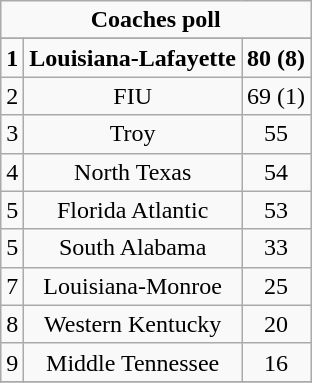<table class="wikitable">
<tr style="text-align:center;">
<td colspan="3"><strong>Coaches poll</strong></td>
</tr>
<tr style="text-align:center;">
</tr>
<tr style="text-align:center;">
<td><strong>1</strong></td>
<td><strong>Louisiana-Lafayette</strong></td>
<td><strong>80 (8)</strong></td>
</tr>
<tr style="text-align:center;">
<td>2</td>
<td>FIU</td>
<td>69 (1)</td>
</tr>
<tr style="text-align:center;">
<td>3</td>
<td>Troy</td>
<td>55</td>
</tr>
<tr style="text-align:center;">
<td>4</td>
<td>North Texas</td>
<td>54</td>
</tr>
<tr style="text-align:center;">
<td>5</td>
<td>Florida Atlantic</td>
<td>53</td>
</tr>
<tr style="text-align:center;">
<td>5</td>
<td>South Alabama</td>
<td>33</td>
</tr>
<tr style="text-align:center;">
<td>7</td>
<td>Louisiana-Monroe</td>
<td>25</td>
</tr>
<tr style="text-align:center;">
<td>8</td>
<td>Western Kentucky</td>
<td>20</td>
</tr>
<tr style="text-align:center;">
<td>9</td>
<td>Middle Tennessee</td>
<td>16</td>
</tr>
<tr style="text-align:center;">
</tr>
</table>
